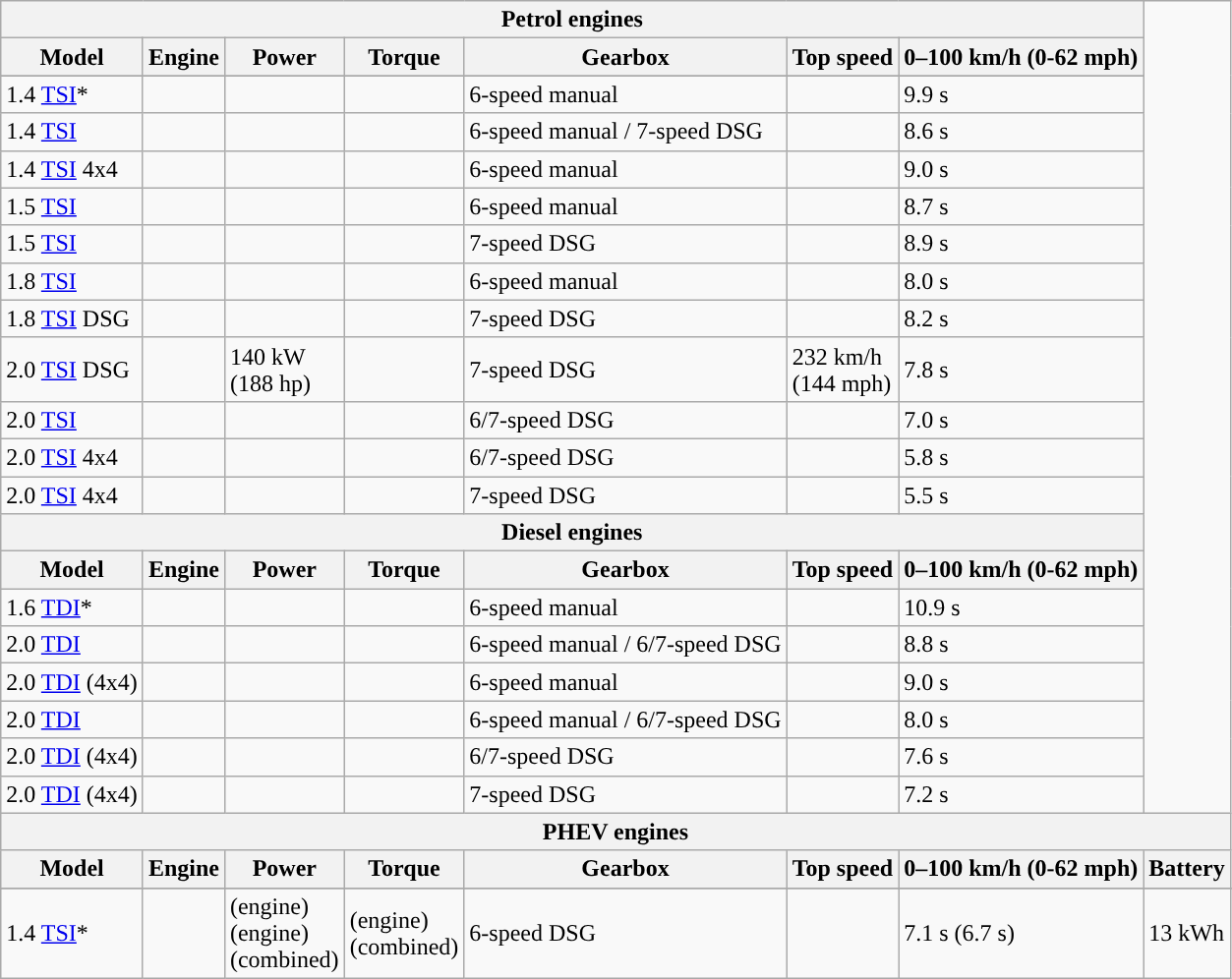<table class="wikitable sortable collapsible">
<tr>
<th colspan="7" style="text-align:center">Petrol engines</th>
</tr>
<tr>
<th>Model</th>
<th>Engine</th>
<th>Power</th>
<th>Torque</th>
<th>Gearbox</th>
<th>Top speed</th>
<th>0–100 km/h (0-62 mph)</th>
</tr>
<tr style="text-align:center">
</tr>
<tr>
<td>1.4 <a href='#'>TSI</a>*</td>
<td></td>
<td></td>
<td></td>
<td>6-speed manual</td>
<td></td>
<td>9.9 s</td>
</tr>
<tr>
<td>1.4 <a href='#'>TSI</a></td>
<td></td>
<td></td>
<td></td>
<td>6-speed manual / 7-speed DSG</td>
<td></td>
<td>8.6 s</td>
</tr>
<tr>
<td>1.4 <a href='#'>TSI</a> 4x4</td>
<td></td>
<td></td>
<td></td>
<td>6-speed manual</td>
<td></td>
<td>9.0 s</td>
</tr>
<tr>
<td>1.5 <a href='#'>TSI</a></td>
<td></td>
<td></td>
<td></td>
<td>6-speed manual</td>
<td></td>
<td>8.7 s</td>
</tr>
<tr>
<td>1.5 <a href='#'>TSI</a></td>
<td></td>
<td></td>
<td></td>
<td>7-speed DSG</td>
<td></td>
<td>8.9 s</td>
</tr>
<tr>
<td>1.8 <a href='#'>TSI</a></td>
<td></td>
<td></td>
<td></td>
<td>6-speed manual</td>
<td></td>
<td>8.0 s</td>
</tr>
<tr>
<td>1.8 <a href='#'>TSI</a> DSG</td>
<td></td>
<td></td>
<td></td>
<td>7-speed DSG</td>
<td></td>
<td>8.2 s</td>
</tr>
<tr>
<td>2.0 <a href='#'>TSI</a> DSG</td>
<td></td>
<td>140 kW<br>(188 hp)</td>
<td></td>
<td>7-speed DSG</td>
<td>232 km/h<br>(144 mph)</td>
<td>7.8 s</td>
</tr>
<tr>
<td>2.0 <a href='#'>TSI</a></td>
<td></td>
<td></td>
<td></td>
<td>6/7-speed DSG</td>
<td></td>
<td>7.0 s</td>
</tr>
<tr>
<td>2.0 <a href='#'>TSI</a> 4x4</td>
<td></td>
<td></td>
<td></td>
<td>6/7-speed DSG</td>
<td></td>
<td>5.8 s</td>
</tr>
<tr>
<td>2.0 <a href='#'>TSI</a> 4x4</td>
<td></td>
<td></td>
<td></td>
<td>7-speed DSG</td>
<td></td>
<td>5.5 s</td>
</tr>
<tr>
<th colspan="7" style="text-align:center">Diesel engines</th>
</tr>
<tr>
<th>Model</th>
<th>Engine</th>
<th>Power</th>
<th>Torque</th>
<th>Gearbox</th>
<th>Top speed</th>
<th>0–100 km/h (0-62 mph)</th>
</tr>
<tr>
<td>1.6 <a href='#'>TDI</a>*</td>
<td></td>
<td></td>
<td></td>
<td>6-speed manual</td>
<td></td>
<td>10.9 s</td>
</tr>
<tr>
<td>2.0 <a href='#'>TDI</a></td>
<td></td>
<td></td>
<td></td>
<td>6-speed manual / 6/7-speed DSG</td>
<td></td>
<td>8.8 s</td>
</tr>
<tr>
<td>2.0 <a href='#'>TDI</a> (4x4)</td>
<td></td>
<td></td>
<td></td>
<td>6-speed manual</td>
<td></td>
<td>9.0 s</td>
</tr>
<tr>
<td>2.0 <a href='#'>TDI</a></td>
<td></td>
<td></td>
<td></td>
<td>6-speed manual / 6/7-speed DSG</td>
<td></td>
<td>8.0 s</td>
</tr>
<tr>
<td>2.0 <a href='#'>TDI</a> (4x4)</td>
<td></td>
<td></td>
<td></td>
<td>6/7-speed DSG</td>
<td></td>
<td>7.6 s</td>
</tr>
<tr>
<td>2.0 <a href='#'>TDI</a> (4x4)</td>
<td></td>
<td></td>
<td></td>
<td>7-speed DSG</td>
<td></td>
<td>7.2 s</td>
</tr>
<tr>
<th colspan="8" style="text-align:center">PHEV engines</th>
</tr>
<tr>
<th>Model</th>
<th>Engine</th>
<th>Power</th>
<th>Torque</th>
<th>Gearbox</th>
<th>Top speed</th>
<th>0–100 km/h (0-62 mph)</th>
<th>Battery</th>
</tr>
<tr style="text-align:center">
</tr>
<tr>
<td>1.4 <a href='#'>TSI</a>*</td>
<td></td>
<td> (engine)<br> (engine)<br> (combined)</td>
<td> (engine)<br> (combined)</td>
<td>6-speed DSG</td>
<td></td>
<td>7.1 s (6.7 s)</td>
<td>13 kWh</td>
</tr>
</table>
